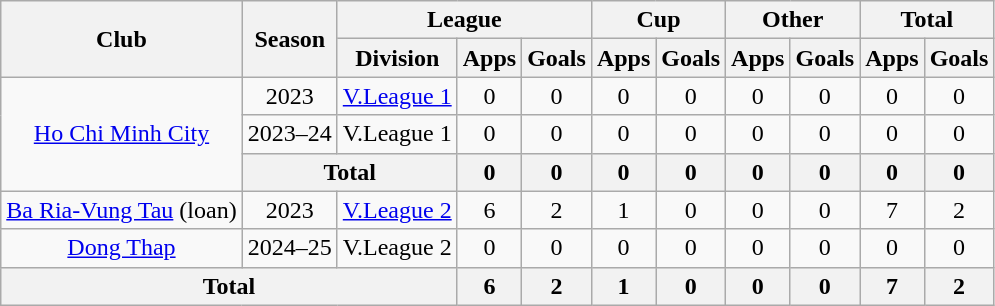<table class=wikitable style="text-align:center; margin-bottom: 10px;">
<tr>
<th rowspan=2>Club</th>
<th rowspan=2>Season</th>
<th colspan=3>League</th>
<th colspan=2>Cup</th>
<th colspan=2>Other</th>
<th colspan=2>Total</th>
</tr>
<tr>
<th>Division</th>
<th>Apps</th>
<th>Goals</th>
<th>Apps</th>
<th>Goals</th>
<th>Apps</th>
<th>Goals</th>
<th>Apps</th>
<th>Goals</th>
</tr>
<tr>
<td rowspan="3"><a href='#'>Ho Chi Minh City</a></td>
<td>2023</td>
<td><a href='#'>V.League 1</a></td>
<td>0</td>
<td>0</td>
<td>0</td>
<td>0</td>
<td>0</td>
<td>0</td>
<td>0</td>
<td>0</td>
</tr>
<tr>
<td>2023–24</td>
<td>V.League 1</td>
<td>0</td>
<td>0</td>
<td>0</td>
<td>0</td>
<td>0</td>
<td>0</td>
<td>0</td>
<td>0</td>
</tr>
<tr>
<th colspan="2">Total</th>
<th>0</th>
<th>0</th>
<th>0</th>
<th>0</th>
<th>0</th>
<th>0</th>
<th>0</th>
<th>0</th>
</tr>
<tr>
<td><a href='#'>Ba Ria-Vung Tau</a> (loan)</td>
<td>2023</td>
<td><a href='#'>V.League 2</a></td>
<td>6</td>
<td>2</td>
<td>1</td>
<td>0</td>
<td>0</td>
<td>0</td>
<td>7</td>
<td>2</td>
</tr>
<tr>
<td><a href='#'>Dong Thap</a></td>
<td>2024–25</td>
<td>V.League 2</td>
<td>0</td>
<td>0</td>
<td>0</td>
<td>0</td>
<td>0</td>
<td>0</td>
<td>0</td>
<td>0</td>
</tr>
<tr>
<th colspan="3">Total</th>
<th>6</th>
<th>2</th>
<th>1</th>
<th>0</th>
<th>0</th>
<th>0</th>
<th>7</th>
<th>2</th>
</tr>
</table>
